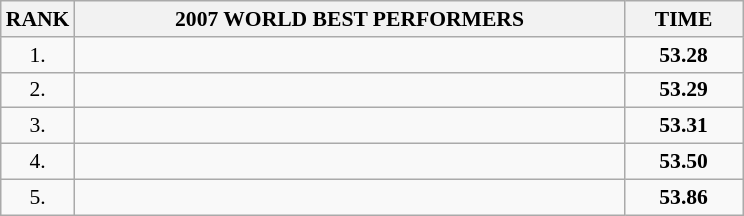<table class="wikitable" style="border-collapse: collapse; font-size: 90%;">
<tr>
<th>RANK</th>
<th align="center" style="width: 25em">2007 WORLD BEST PERFORMERS</th>
<th align="center" style="width: 5em">TIME</th>
</tr>
<tr>
<td align="center">1.</td>
<td></td>
<td align="center"><strong>53.28</strong></td>
</tr>
<tr>
<td align="center">2.</td>
<td></td>
<td align="center"><strong>53.29</strong></td>
</tr>
<tr>
<td align="center">3.</td>
<td></td>
<td align="center"><strong>53.31</strong></td>
</tr>
<tr>
<td align="center">4.</td>
<td></td>
<td align="center"><strong>53.50</strong></td>
</tr>
<tr>
<td align="center">5.</td>
<td></td>
<td align="center"><strong>53.86</strong></td>
</tr>
</table>
